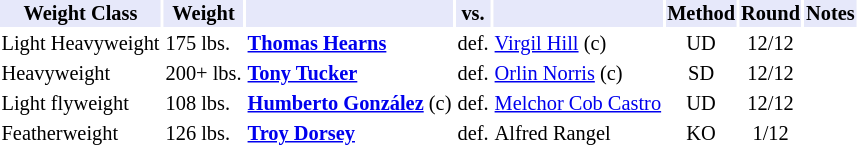<table class="toccolours" style="font-size: 85%;">
<tr>
<th style="background:#e6e8fa; color:#000; text-align:center;">Weight Class</th>
<th style="background:#e6e8fa; color:#000; text-align:center;">Weight</th>
<th style="background:#e6e8fa; color:#000; text-align:center;"></th>
<th style="background:#e6e8fa; color:#000; text-align:center;">vs.</th>
<th style="background:#e6e8fa; color:#000; text-align:center;"></th>
<th style="background:#e6e8fa; color:#000; text-align:center;">Method</th>
<th style="background:#e6e8fa; color:#000; text-align:center;">Round</th>
<th style="background:#e6e8fa; color:#000; text-align:center;">Notes</th>
</tr>
<tr>
<td>Light Heavyweight</td>
<td>175 lbs.</td>
<td><strong><a href='#'>Thomas Hearns</a></strong></td>
<td>def.</td>
<td><a href='#'>Virgil Hill</a> (c)</td>
<td align=center>UD</td>
<td align=center>12/12</td>
<td></td>
</tr>
<tr>
<td>Heavyweight</td>
<td>200+ lbs.</td>
<td><strong><a href='#'>Tony Tucker</a></strong></td>
<td>def.</td>
<td><a href='#'>Orlin Norris</a> (c)</td>
<td align=center>SD</td>
<td align=center>12/12</td>
<td></td>
</tr>
<tr>
<td>Light flyweight</td>
<td>108 lbs.</td>
<td><strong><a href='#'>Humberto González</a></strong> (c)</td>
<td>def.</td>
<td><a href='#'>Melchor Cob Castro</a></td>
<td align=center>UD</td>
<td align=center>12/12</td>
<td></td>
</tr>
<tr>
<td>Featherweight</td>
<td>126 lbs.</td>
<td><strong><a href='#'>Troy Dorsey</a></strong></td>
<td>def.</td>
<td>Alfred Rangel</td>
<td align=center>KO</td>
<td align=center>1/12</td>
<td></td>
</tr>
</table>
